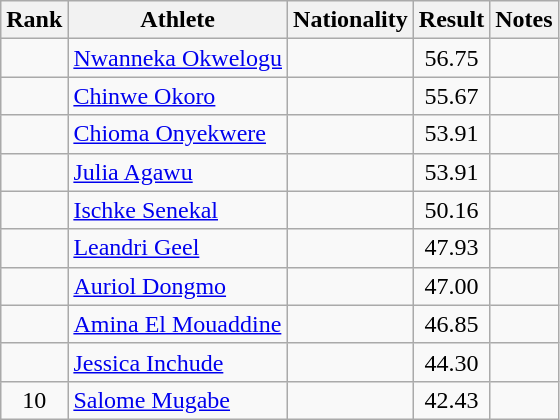<table class="wikitable sortable" style="text-align:center">
<tr>
<th>Rank</th>
<th>Athlete</th>
<th>Nationality</th>
<th>Result</th>
<th>Notes</th>
</tr>
<tr>
<td></td>
<td align="left"><a href='#'>Nwanneka Okwelogu</a></td>
<td align=left></td>
<td>56.75</td>
<td></td>
</tr>
<tr>
<td></td>
<td align="left"><a href='#'>Chinwe Okoro</a></td>
<td align=left></td>
<td>55.67</td>
<td></td>
</tr>
<tr>
<td></td>
<td align="left"><a href='#'>Chioma Onyekwere</a></td>
<td align=left></td>
<td>53.91</td>
<td></td>
</tr>
<tr>
<td></td>
<td align="left"><a href='#'>Julia Agawu</a></td>
<td align=left></td>
<td>53.91</td>
<td></td>
</tr>
<tr>
<td></td>
<td align="left"><a href='#'>Ischke Senekal</a></td>
<td align=left></td>
<td>50.16</td>
<td></td>
</tr>
<tr>
<td></td>
<td align="left"><a href='#'>Leandri Geel</a></td>
<td align=left></td>
<td>47.93</td>
<td></td>
</tr>
<tr>
<td></td>
<td align="left"><a href='#'>Auriol Dongmo</a></td>
<td align=left></td>
<td>47.00</td>
<td></td>
</tr>
<tr>
<td></td>
<td align="left"><a href='#'>Amina El Mouaddine</a></td>
<td align=left></td>
<td>46.85</td>
<td></td>
</tr>
<tr>
<td></td>
<td align="left"><a href='#'>Jessica Inchude</a></td>
<td align=left></td>
<td>44.30</td>
<td></td>
</tr>
<tr>
<td>10</td>
<td align="left"><a href='#'>Salome Mugabe</a></td>
<td align=left></td>
<td>42.43</td>
<td></td>
</tr>
</table>
